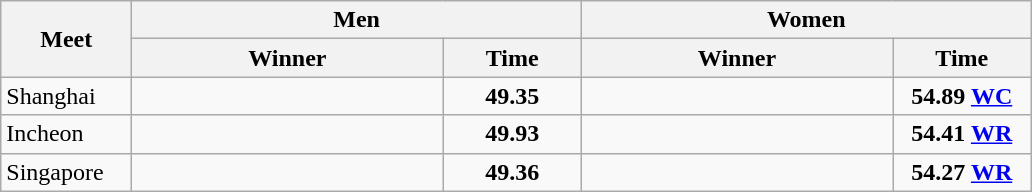<table class="wikitable">
<tr>
<th width=80 rowspan=2>Meet</th>
<th colspan=2>Men</th>
<th colspan=2>Women</th>
</tr>
<tr>
<th width=200>Winner</th>
<th width=85>Time</th>
<th width=200>Winner</th>
<th width=85>Time</th>
</tr>
<tr>
<td>Shanghai</td>
<td></td>
<td align=center><strong>49.35</strong></td>
<td></td>
<td align=center><strong>54.89 <a href='#'>WC</a></strong></td>
</tr>
<tr>
<td>Incheon</td>
<td></td>
<td align=center><strong>49.93</strong></td>
<td></td>
<td align=center><strong>54.41 <a href='#'>WR</a></strong></td>
</tr>
<tr>
<td>Singapore</td>
<td></td>
<td align=center><strong>49.36</strong></td>
<td></td>
<td align=center><strong>54.27 <a href='#'>WR</a></strong></td>
</tr>
</table>
